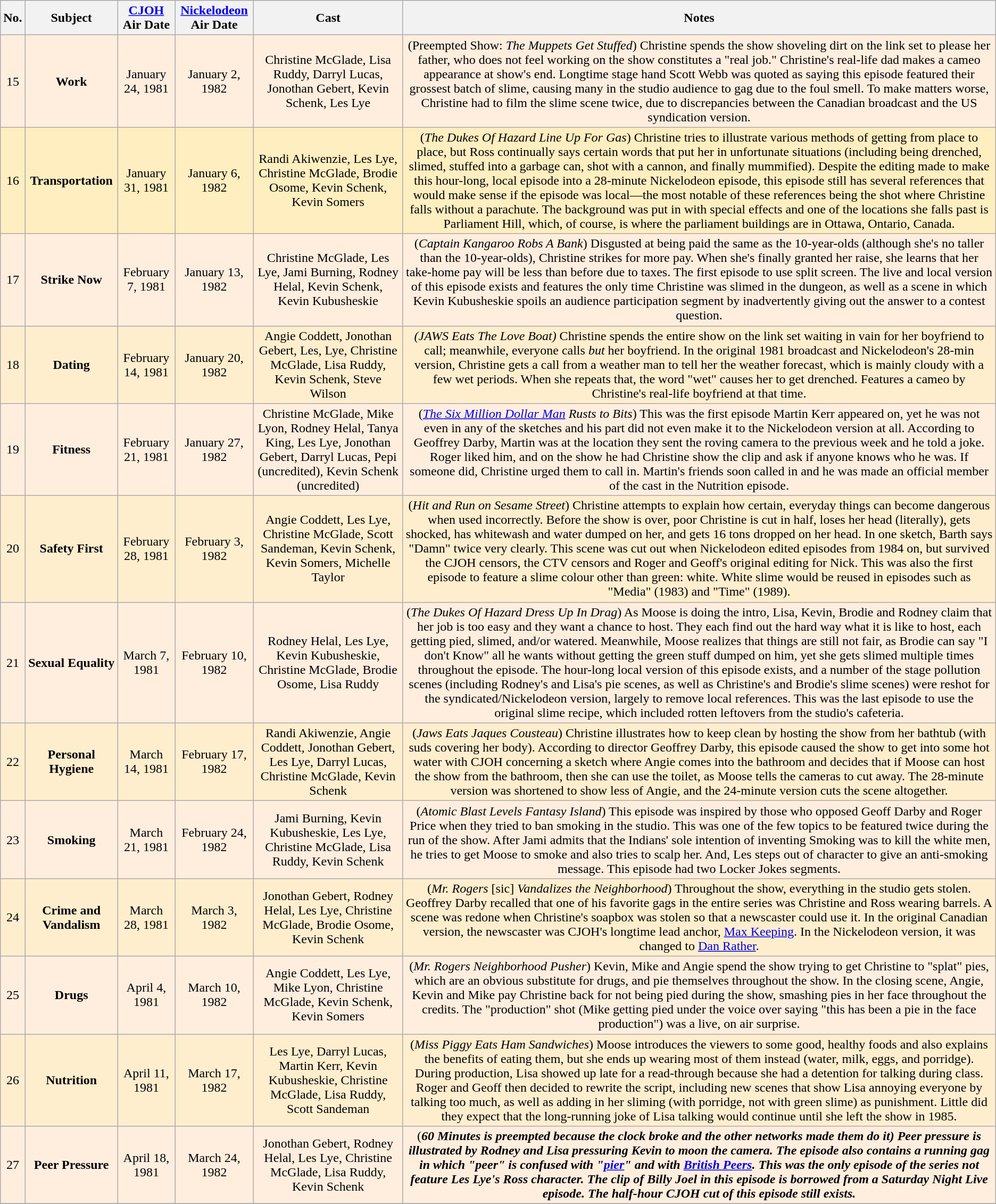<table class="wikitable" style="text-align:center; background:#FFEEDE">
<tr>
<th>No.</th>
<th>Subject</th>
<th><a href='#'>CJOH</a> Air Date</th>
<th><a href='#'>Nickelodeon</a> Air Date</th>
<th>Cast</th>
<th>Notes</th>
</tr>
<tr>
<td>15</td>
<td><strong>Work</strong></td>
<td>January 24, 1981</td>
<td>January 2, 1982</td>
<td>Christine McGlade, Lisa Ruddy, Darryl Lucas, Jonothan Gebert, Kevin Schenk, Les Lye</td>
<td>(Preempted Show: <em>The Muppets Get Stuffed</em>) Christine spends the show shoveling dirt on the link set to please her father, who does not feel working on the show constitutes a "real job." Christine's real-life dad makes a cameo appearance at show's end. Longtime stage hand Scott Webb was quoted as saying this episode featured their grossest batch of slime, causing many in the studio audience to gag due to the foul smell. To make matters worse, Christine had to film the slime scene twice, due to discrepancies between the Canadian broadcast and the US syndication version.</td>
</tr>
<tr bgcolor="FFEECG">
<td>16</td>
<td><strong>Transportation</strong></td>
<td>January 31, 1981</td>
<td>January 6, 1982</td>
<td>Randi Akiwenzie, Les Lye, Christine McGlade, Brodie Osome, Kevin Schenk, Kevin Somers</td>
<td>(<em>The Dukes Of Hazard Line Up For Gas</em>) Christine tries to illustrate various methods of getting from place to place, but Ross continually says certain words that put her in unfortunate situations (including being drenched, slimed, stuffed into a garbage can, shot with a cannon, and finally mummified). Despite the editing made to make this hour-long, local episode into a 28-minute Nickelodeon episode, this episode still has several references that would make sense if the episode was local—the most notable of these references being the shot where Christine falls without a parachute. The background was put in with special effects and one of the locations she falls past is Parliament Hill, which, of course, is where the parliament buildings are in Ottawa, Ontario, Canada.</td>
</tr>
<tr>
<td>17</td>
<td><strong>Strike Now</strong></td>
<td>February 7, 1981</td>
<td>January 13, 1982</td>
<td>Christine McGlade, Les Lye, Jami Burning, Rodney Helal, Kevin Schenk, Kevin Kubusheskie</td>
<td>(<em>Captain Kangaroo Robs A Bank</em>) Disgusted at being paid the same as the 10-year-olds (although she's no taller than the 10-year-olds), Christine strikes for more pay. When she's finally granted her raise, she learns that her take-home pay will be less than before due to taxes. The first episode to use split screen. The live and local version of this episode exists and features the only time Christine was slimed in the dungeon, as well as a scene in which Kevin Kubusheskie spoils an audience participation segment by inadvertently giving out the answer to a contest question.</td>
</tr>
<tr bgcolor="FFEECE">
<td>18</td>
<td><strong>Dating</strong></td>
<td>February 14, 1981</td>
<td>January 20, 1982</td>
<td>Angie Coddett, Jonothan Gebert, Les, Lye, Christine McGlade, Lisa Ruddy, Kevin Schenk, Steve Wilson</td>
<td><em>(JAWS Eats The Love Boat)</em> Christine spends the entire show on the link set waiting in vain for her boyfriend to call; meanwhile, everyone calls <em>but</em> her boyfriend. In the original 1981 broadcast and Nickelodeon's 28-min version, Christine gets a call from a weather man to tell her the weather forecast, which is mainly cloudy with a few wet periods. When she repeats that, the word "wet" causes her to get drenched. Features a cameo by Christine's real-life boyfriend at that time.</td>
</tr>
<tr>
<td>19</td>
<td><strong>Fitness</strong></td>
<td>February 21, 1981</td>
<td>January 27, 1982</td>
<td>Christine McGlade, Mike Lyon, Rodney Helal, Tanya King, Les Lye, Jonothan Gebert, Darryl Lucas, Pepi (uncredited), Kevin Schenk (uncredited)</td>
<td>(<em><a href='#'>The Six Million Dollar Man</a> Rusts to Bits</em>) This was the first episode Martin Kerr appeared on, yet he was not even in any of the sketches and his part did not even make it to the Nickelodeon version at all. According to Geoffrey Darby, Martin was at the location they sent the roving camera to the previous week and he told a joke. Roger liked him, and on the show he had Christine show the clip and ask if anyone knows who he was. If someone did, Christine urged them to call in. Martin's friends soon called in and he was made an official member of the cast in the Nutrition episode.</td>
</tr>
<tr bgcolor="FFEECE">
<td>20</td>
<td><strong>Safety First</strong></td>
<td>February 28, 1981</td>
<td>February 3, 1982</td>
<td>Angie Coddett, Les Lye, Christine McGlade, Scott Sandeman, Kevin Schenk, Kevin Somers, Michelle Taylor</td>
<td>(<em>Hit and Run on Sesame Street</em>) Christine attempts to explain how certain, everyday things can become dangerous when used incorrectly. Before the show is over, poor Christine is cut in half, loses her head (literally), gets shocked, has whitewash and water dumped on her, and gets 16 tons dropped on her head. In one sketch, Barth says "Damn" twice very clearly. This scene was cut out when Nickelodeon edited episodes from 1984 on, but survived the CJOH censors, the CTV censors and Roger and Geoff's original editing for Nick. This was also the first episode to feature a slime colour other than green: white. White slime would be reused in episodes such as "Media" (1983) and "Time" (1989).</td>
</tr>
<tr>
<td>21</td>
<td><strong>Sexual Equality</strong></td>
<td>March 7, 1981</td>
<td>February 10, 1982</td>
<td>Rodney Helal, Les Lye, Kevin Kubusheskie, Christine McGlade, Brodie Osome, Lisa Ruddy</td>
<td>(<em>The Dukes Of Hazard Dress Up In Drag</em>) As Moose is doing the intro, Lisa, Kevin, Brodie and Rodney claim that her job is too easy and they want a chance to host. They each find out the hard way what it is like to host, each getting pied, slimed, and/or watered. Meanwhile, Moose realizes that things are still not fair, as Brodie can say "I don't Know" all he wants without  getting the green stuff dumped on him, yet she gets slimed multiple times throughout the episode. The hour-long local version of this episode exists, and a number of the stage pollution scenes (including Rodney's and Lisa's pie scenes, as well as Christine's and Brodie's slime scenes) were reshot for the syndicated/Nickelodeon version, largely to remove local references. This was the last episode to use the original slime recipe, which included rotten leftovers from the studio's cafeteria.</td>
</tr>
<tr bgcolor="FFEECE">
<td>22</td>
<td><strong>Personal Hygiene</strong></td>
<td>March 14, 1981</td>
<td>February 17, 1982</td>
<td>Randi Akiwenzie, Angie Coddett, Jonothan Gebert, Les Lye, Darryl Lucas, Christine McGlade, Kevin Schenk</td>
<td>(<em>Jaws Eats Jaques Cousteau</em>) Christine illustrates how to keep clean by hosting the show from her bathtub (with suds covering her body). According to director Geoffrey Darby, this episode caused the show to get into some hot water with CJOH concerning a sketch where Angie comes into the bathroom and decides that if Moose can host the show from the bathroom, then she can use the toilet, as Moose tells the cameras to cut away. The 28-minute version was shortened to show less of Angie, and the 24-minute version cuts the scene altogether.</td>
</tr>
<tr>
<td>23</td>
<td><strong>Smoking</strong></td>
<td>March 21, 1981</td>
<td>February 24, 1982</td>
<td>Jami Burning, Kevin Kubusheskie, Les Lye, Christine McGlade, Lisa Ruddy, Kevin Schenk</td>
<td>(<em>Atomic Blast Levels Fantasy Island</em>) This episode was inspired by those who opposed Geoff Darby and Roger Price when they tried to ban smoking in the studio. This was one of the few topics to be featured twice during the run of the show. After Jami admits that the Indians' sole intention of inventing Smoking was to kill the white men, he tries to get Moose to smoke and also tries to scalp her. And, Les steps out of character to give an anti-smoking message. This episode had two Locker Jokes segments.</td>
</tr>
<tr bgcolor="FFEECE">
<td>24</td>
<td><strong>Crime and Vandalism</strong></td>
<td>March 28, 1981</td>
<td>March 3, 1982</td>
<td>Jonothan Gebert, Rodney Helal, Les Lye, Christine McGlade, Brodie Osome, Kevin Schenk</td>
<td>(<em>Mr. Rogers</em> [sic] <em>Vandalizes the Neighborhood</em>) Throughout the show, everything in the studio gets stolen. Geoffrey Darby recalled that one of his favorite gags in the entire series was Christine and Ross wearing barrels. A scene was redone when Christine's soapbox was stolen so that a newscaster could use it. In the original Canadian version, the newscaster was CJOH's longtime lead anchor, <a href='#'>Max Keeping</a>. In the Nickelodeon version, it was changed to <a href='#'>Dan Rather</a>.</td>
</tr>
<tr>
<td>25</td>
<td><strong>Drugs</strong></td>
<td>April 4, 1981</td>
<td>March 10, 1982</td>
<td>Angie Coddett, Les Lye, Mike Lyon, Christine McGlade, Kevin Schenk, Kevin Somers</td>
<td>(<em>Mr. Rogers Neighborhood Pusher</em>) Kevin, Mike and Angie spend the show trying to get Christine to "splat" pies, which are an obvious substitute for drugs, and pie themselves throughout the show. In the closing scene, Angie, Kevin and Mike pay Christine back for not being pied during the show, smashing pies in her face throughout the credits. The "production" shot (Mike getting pied under the voice over saying "this has been a pie in the face production") was a live, on air surprise.</td>
</tr>
<tr bgcolor="FFEECE">
<td>26</td>
<td><strong>Nutrition</strong></td>
<td>April 11, 1981</td>
<td>March 17, 1982</td>
<td>Les Lye, Darryl Lucas, Martin Kerr, Kevin Kubusheskie, Christine McGlade, Lisa Ruddy, Scott Sandeman</td>
<td>(<em>Miss Piggy Eats Ham Sandwiches</em>) Moose introduces the viewers to some good, healthy foods and also explains the benefits of eating them, but she ends up wearing most of them instead (water, milk, eggs, and porridge). During production, Lisa showed up late for a read-through because she had a detention for talking during class. Roger and Geoff then decided to rewrite the script, including new scenes that show Lisa annoying everyone by talking too much, as well as adding in her sliming (with porridge, not with green slime) as punishment. Little did they expect that the long-running joke of Lisa talking would continue until she left the show in 1985.</td>
</tr>
<tr>
<td>27</td>
<td><strong>Peer Pressure</strong></td>
<td>April 18, 1981</td>
<td>March 24, 1982</td>
<td>Jonothan Gebert, Rodney Helal, Les Lye, Christine McGlade, Lisa Ruddy, Kevin Schenk</td>
<td>(<strong><em>60 Minutes<strong> is preempted because the clock broke and the other networks made them do it<em>) Peer pressure is illustrated by Rodney and Lisa pressuring Kevin to moon the camera. The episode also contains a running gag in which "peer" is confused with "<a href='#'>pier</a>" and with <a href='#'>British Peers</a>. This was the only episode of the series not feature Les Lye's Ross character. The clip of Billy Joel in this episode is borrowed from a Saturday Night Live episode. The half-hour CJOH cut of this episode still exists.</td>
</tr>
<tr bgcolor="FFEECE">
</tr>
</table>
